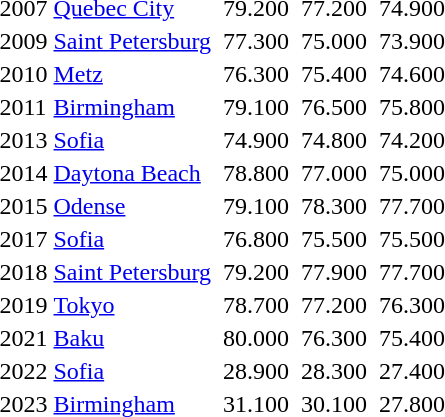<table>
<tr>
<td>2007</td>
<td><a href='#'>Quebec City</a></td>
<td></td>
<td>79.200</td>
<td></td>
<td>77.200</td>
<td></td>
<td>74.900</td>
</tr>
<tr>
<td>2009</td>
<td><a href='#'>Saint Petersburg</a></td>
<td></td>
<td>77.300</td>
<td></td>
<td>75.000</td>
<td></td>
<td>73.900</td>
</tr>
<tr>
<td>2010</td>
<td><a href='#'>Metz</a></td>
<td></td>
<td>76.300</td>
<td></td>
<td>75.400</td>
<td></td>
<td>74.600</td>
</tr>
<tr>
<td>2011</td>
<td><a href='#'>Birmingham</a></td>
<td></td>
<td>79.100</td>
<td></td>
<td>76.500</td>
<td></td>
<td>75.800</td>
</tr>
<tr>
<td>2013</td>
<td><a href='#'>Sofia</a></td>
<td></td>
<td>74.900</td>
<td></td>
<td>74.800</td>
<td></td>
<td>74.200</td>
</tr>
<tr>
<td>2014</td>
<td><a href='#'>Daytona Beach</a></td>
<td></td>
<td>78.800</td>
<td></td>
<td>77.000</td>
<td></td>
<td>75.000</td>
</tr>
<tr>
<td>2015</td>
<td><a href='#'>Odense</a></td>
<td></td>
<td>79.100</td>
<td></td>
<td>78.300</td>
<td></td>
<td>77.700</td>
</tr>
<tr>
<td>2017</td>
<td><a href='#'>Sofia</a></td>
<td></td>
<td>76.800</td>
<td></td>
<td>75.500</td>
<td></td>
<td>75.500</td>
</tr>
<tr>
<td>2018</td>
<td><a href='#'>Saint Petersburg</a></td>
<td></td>
<td>79.200</td>
<td></td>
<td>77.900</td>
<td></td>
<td>77.700</td>
</tr>
<tr>
<td>2019</td>
<td><a href='#'>Tokyo</a></td>
<td></td>
<td>78.700</td>
<td></td>
<td>77.200</td>
<td></td>
<td>76.300</td>
</tr>
<tr>
<td>2021</td>
<td><a href='#'>Baku</a></td>
<td></td>
<td>80.000</td>
<td></td>
<td>76.300</td>
<td></td>
<td>75.400</td>
</tr>
<tr>
<td>2022</td>
<td><a href='#'>Sofia</a></td>
<td></td>
<td>28.900</td>
<td></td>
<td>28.300</td>
<td></td>
<td>27.400</td>
</tr>
<tr>
<td>2023</td>
<td><a href='#'>Birmingham</a></td>
<td></td>
<td>31.100</td>
<td></td>
<td>30.100</td>
<td></td>
<td>27.800</td>
</tr>
<tr>
</tr>
</table>
